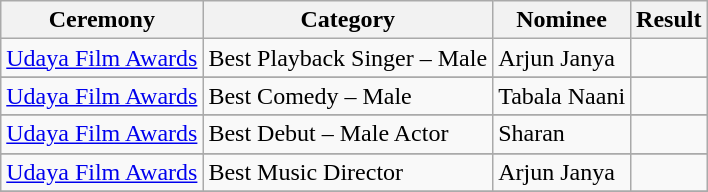<table class="wikitable">
<tr>
<th>Ceremony</th>
<th>Category</th>
<th>Nominee</th>
<th>Result</th>
</tr>
<tr>
<td rowspan="1"><a href='#'>Udaya Film Awards</a></td>
<td>Best Playback Singer – Male</td>
<td>Arjun Janya</td>
<td></td>
</tr>
<tr>
</tr>
<tr>
<td rowspan="1"><a href='#'>Udaya Film Awards</a></td>
<td>Best Comedy – Male</td>
<td>Tabala Naani</td>
<td></td>
</tr>
<tr>
</tr>
<tr>
<td rowspan="1"><a href='#'>Udaya Film Awards</a></td>
<td>Best Debut – Male Actor</td>
<td>Sharan</td>
<td></td>
</tr>
<tr>
</tr>
<tr>
<td rowspan="1"><a href='#'>Udaya Film Awards</a></td>
<td>Best Music Director</td>
<td>Arjun Janya</td>
<td></td>
</tr>
<tr>
</tr>
</table>
